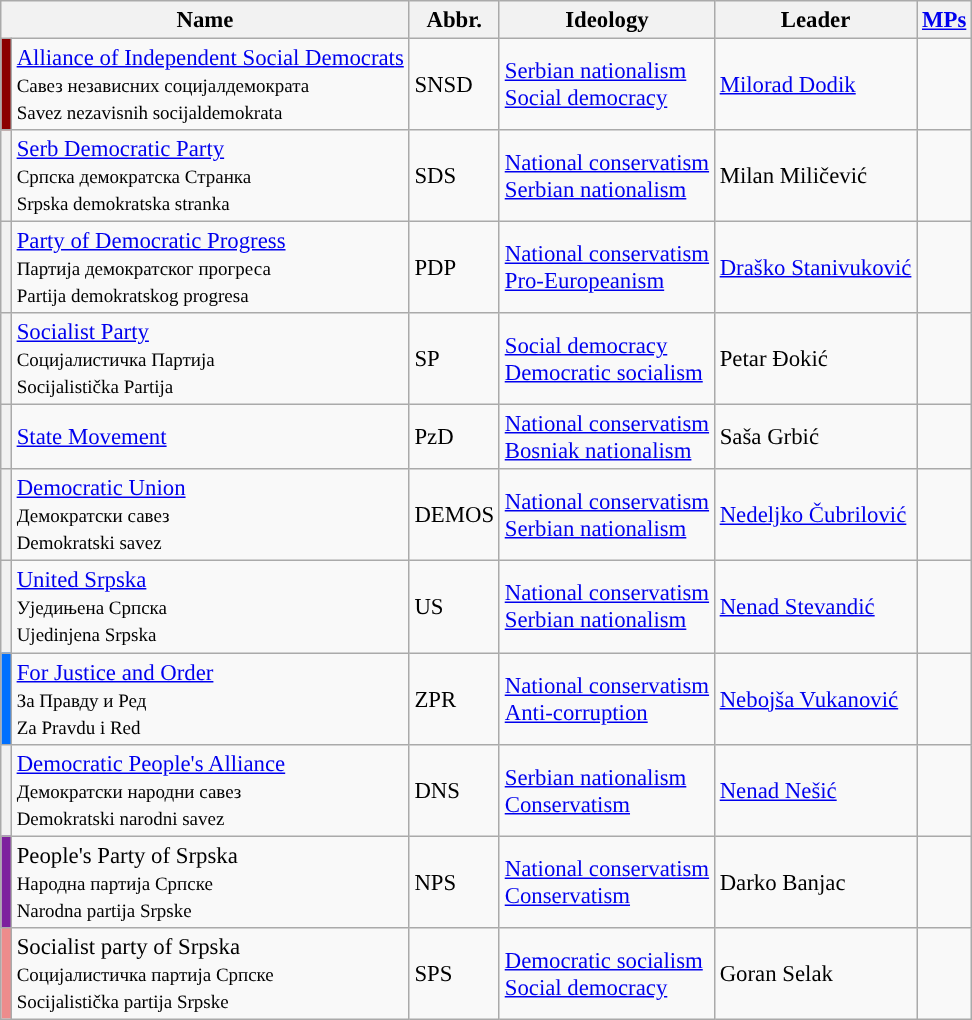<table class="wikitable" style="text-align; font-size:95%;">
<tr>
<th colspan=2>Name</th>
<th>Abbr.</th>
<th>Ideology</th>
<th>Leader</th>
<th><a href='#'>MPs</a></th>
</tr>
<tr>
<th style="background-color:darkred"></th>
<td><a href='#'>Alliance of Independent Social Democrats</a><br><small>Савез независних социјалдемократа<br>Savez nezavisnih socijaldemokrata</small></td>
<td>SNSD</td>
<td><a href='#'>Serbian nationalism</a><br><a href='#'>Social democracy</a></td>
<td><a href='#'>Milorad Dodik</a></td>
<td></td>
</tr>
<tr>
<th style="background-color:"></th>
<td><a href='#'>Serb Democratic Party</a><br><small>Српска демократска Странка<br>Srpska demokratska stranka</small></td>
<td>SDS</td>
<td><a href='#'>National conservatism</a><br><a href='#'>Serbian nationalism</a></td>
<td>Milan Miličević</td>
<td></td>
</tr>
<tr>
<th style="background-color:"></th>
<td><a href='#'>Party of Democratic Progress</a><br><small>Партија демократског прогреса<br>Partija demokratskog progresa</small></td>
<td>PDP</td>
<td><a href='#'>National conservatism</a><br><a href='#'>Pro-Europeanism</a></td>
<td><a href='#'>Draško Stanivuković</a></td>
<td></td>
</tr>
<tr>
<th style="background-color:"></th>
<td><a href='#'>Socialist Party</a><br><small>Социјалистичка Партија<br>Socijalistička Partija</small></td>
<td>SP</td>
<td><a href='#'>Social democracy</a><br><a href='#'>Democratic socialism</a></td>
<td>Petar Đokić</td>
<td></td>
</tr>
<tr>
<th style="background-color:"></th>
<td><a href='#'>State Movement</a><br><small></small></td>
<td>PzD</td>
<td><a href='#'>National conservatism</a><br><a href='#'>Bosniak nationalism</a></td>
<td>Saša Grbić</td>
<td></td>
</tr>
<tr>
<th style="background-color:"></th>
<td><a href='#'>Democratic Union</a><br><small>Демократски савез<br>Demokratski savez</small></td>
<td>DEMOS</td>
<td><a href='#'>National conservatism</a><br><a href='#'>Serbian nationalism</a></td>
<td><a href='#'>Nedeljko Čubrilović</a></td>
<td></td>
</tr>
<tr>
<th style="background-color:"></th>
<td><a href='#'>United Srpska</a><br><small>Уједињена Српска<br>Ujedinjena Srpska</small></td>
<td>US</td>
<td><a href='#'>National conservatism</a><br><a href='#'>Serbian nationalism</a></td>
<td><a href='#'>Nenad Stevandić</a></td>
<td></td>
</tr>
<tr>
<td style="background-color:#0070ff"></td>
<td><a href='#'>For Justice and Order</a><br><small>За Правду и Ред<br>Za Pravdu i Red</small></td>
<td>ZPR</td>
<td><a href='#'>National conservatism</a><br><a href='#'>Anti-corruption</a></td>
<td><a href='#'>Nebojša Vukanović</a></td>
<td></td>
</tr>
<tr>
<th style="background-color: "></th>
<td><a href='#'>Democratic People's Alliance</a><br><small>Демократски народни савез<br>Demokratski narodni savez</small></td>
<td>DNS</td>
<td><a href='#'>Serbian nationalism</a><br><a href='#'>Conservatism</a></td>
<td><a href='#'>Nenad Nešić</a></td>
<td></td>
</tr>
<tr>
<td style="background-color:#7D219E"></td>
<td>People's Party of Srpska<br><small>Народна партија Српске<br>Narodna partija Srpske</small></td>
<td>NPS</td>
<td><a href='#'>National conservatism</a><br><a href='#'>Conservatism</a></td>
<td>Darko Banjac</td>
<td></td>
</tr>
<tr>
<th style="background-color:#ED8C8C"></th>
<td>Socialist party of Srpska<br><small>Социјалистичка партија Српске<br>Socijalistička partija Srpske</small></td>
<td>SPS</td>
<td><a href='#'>Democratic socialism</a><br><a href='#'>Social democracy</a></td>
<td>Goran Selak</td>
<td></td>
</tr>
</table>
